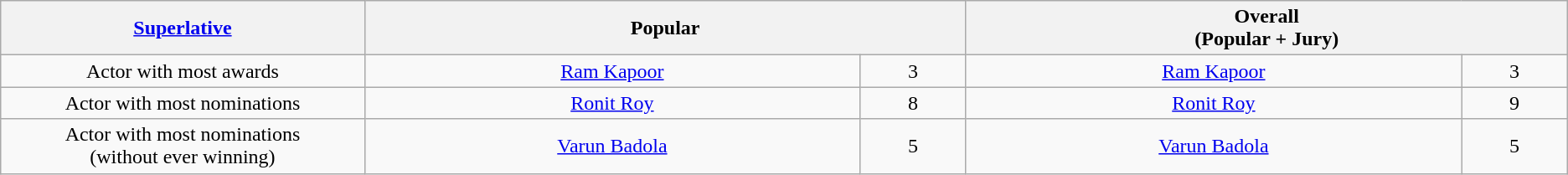<table class="wikitable" style="text-align: center">
<tr>
<th style="width:350px;"><a href='#'>Superlative</a></th>
<th colspan="2" style="width:600px;">Popular</th>
<th colspan="2" style="width:600px;">Overall<br>(Popular + Jury)</th>
</tr>
<tr>
<td style="width:350px;">Actor with most awards</td>
<td style="width:500px;"><a href='#'>Ram Kapoor</a></td>
<td style="width:100px;">3</td>
<td style="width:500px;"><a href='#'>Ram Kapoor</a></td>
<td style="width:100px;">3</td>
</tr>
<tr>
<td>Actor with most nominations</td>
<td style="width:500px;"><a href='#'>Ronit Roy</a></td>
<td style="width:100px;">8</td>
<td style="width:500px;"><a href='#'>Ronit Roy</a></td>
<td style="width:100px;">9</td>
</tr>
<tr>
<td>Actor with most nominations<br>(without ever winning)</td>
<td style="width:500px;"><a href='#'>Varun Badola</a></td>
<td style="width:100px;">5</td>
<td style="width:500px;"><a href='#'>Varun Badola</a></td>
<td style="width:100px;">5</td>
</tr>
</table>
